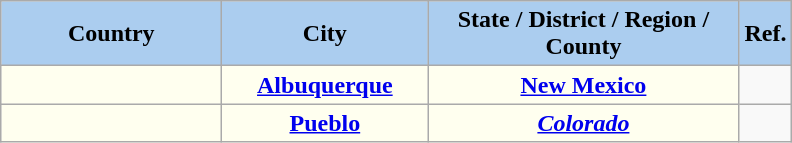<table class="wikitable" "text-align:left;font-size:100%;"|>
<tr>
<th style="height:17px; background:#abcdef; color:#000; width:140px;">Country</th>
<th ! style="background:#abcdef; color:#000; width:130px;">City</th>
<th ! style="background:#abcdef; color:#000; width:200px;">State / District / Region / County</th>
<th ! style="background:#abcdef; color:#000; width:10px;">Ref.</th>
</tr>
<tr>
<th style="background: #FFFFEF; color: #000000" !></th>
<th style="background: #FFFFEF; color: #000000" !><strong><a href='#'>Albuquerque</a></strong></th>
<th style="background: #FFFFEF; color: #000000" !> <a href='#'>New Mexico</a></th>
<td></td>
</tr>
<tr>
<th style="background: #FFFFEF; color: #000000" !></th>
<th style="background: #FFFFEF; color: #000000" !><strong><a href='#'>Pueblo</a></strong></th>
<th style="background: #FFFFEF; color: #000000" !> <em><a href='#'>Colorado</a></em></th>
<td></td>
</tr>
</table>
